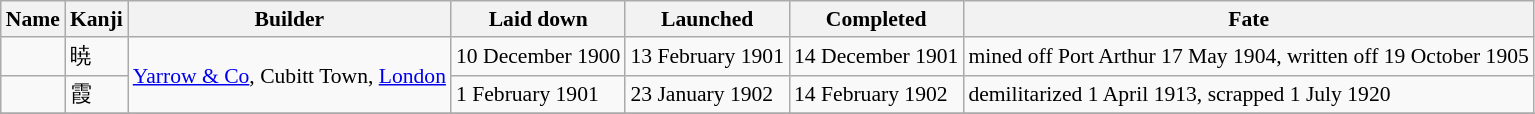<table class="wikitable" style="font-size:90%;">
<tr>
<th>Name</th>
<th>Kanji</th>
<th>Builder</th>
<th>Laid down</th>
<th>Launched</th>
<th>Completed</th>
<th>Fate</th>
</tr>
<tr>
<td></td>
<td>暁</td>
<td rowspan=2><a href='#'>Yarrow & Co</a>, Cubitt Town, <a href='#'>London</a></td>
<td>10 December 1900</td>
<td>13 February 1901</td>
<td>14 December 1901</td>
<td>mined off Port Arthur 17 May 1904, written off 19 October 1905</td>
</tr>
<tr>
<td></td>
<td>霞</td>
<td>1 February 1901</td>
<td>23 January 1902</td>
<td>14 February 1902</td>
<td>demilitarized 1 April 1913, scrapped 1 July 1920</td>
</tr>
<tr>
</tr>
</table>
